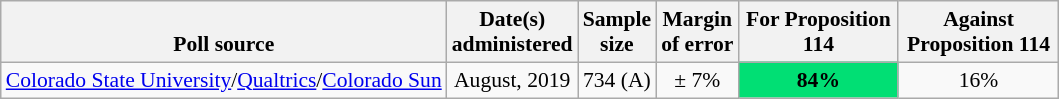<table class="wikitable" style="font-size:90%;text-align:center;">
<tr valign=bottom>
<th>Poll source</th>
<th>Date(s)<br>administered</th>
<th>Sample<br>size</th>
<th>Margin<br>of error</th>
<th style="width:100px;">For Proposition 114</th>
<th style="width:100px;">Against Proposition 114</th>
</tr>
<tr>
<td style="text-align:left;"><a href='#'>Colorado State University</a>/<a href='#'>Qualtrics</a>/<a href='#'>Colorado Sun</a></td>
<td>August, 2019</td>
<td>734 (A)</td>
<td>± 7%</td>
<td style="background: rgb(1,223,116);"><strong>84%</strong></td>
<td>16%</td>
</tr>
</table>
